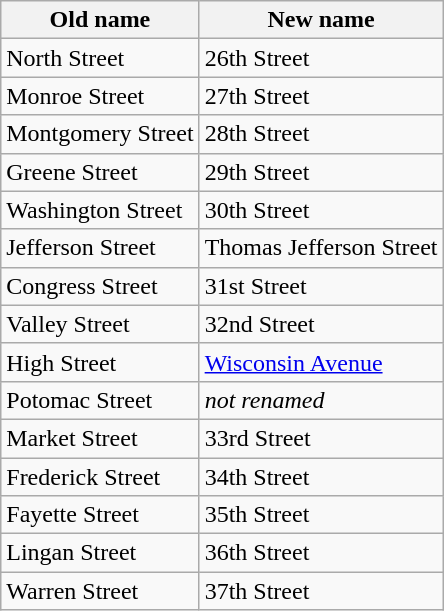<table class="wikitable">
<tr>
<th>Old name</th>
<th>New name</th>
</tr>
<tr>
<td>North Street</td>
<td>26th Street</td>
</tr>
<tr>
<td>Monroe Street</td>
<td>27th Street</td>
</tr>
<tr>
<td>Montgomery Street</td>
<td>28th Street</td>
</tr>
<tr>
<td>Greene Street</td>
<td>29th Street</td>
</tr>
<tr>
<td>Washington Street</td>
<td>30th Street</td>
</tr>
<tr>
<td>Jefferson Street</td>
<td>Thomas Jefferson Street</td>
</tr>
<tr>
<td>Congress Street</td>
<td>31st Street</td>
</tr>
<tr>
<td>Valley Street</td>
<td>32nd Street</td>
</tr>
<tr>
<td>High Street</td>
<td><a href='#'>Wisconsin Avenue</a></td>
</tr>
<tr>
<td>Potomac Street</td>
<td><em>not renamed</em></td>
</tr>
<tr>
<td>Market Street</td>
<td>33rd Street</td>
</tr>
<tr>
<td>Frederick Street</td>
<td>34th Street</td>
</tr>
<tr>
<td>Fayette Street</td>
<td>35th Street</td>
</tr>
<tr>
<td>Lingan Street</td>
<td>36th Street</td>
</tr>
<tr>
<td>Warren Street</td>
<td>37th Street</td>
</tr>
</table>
